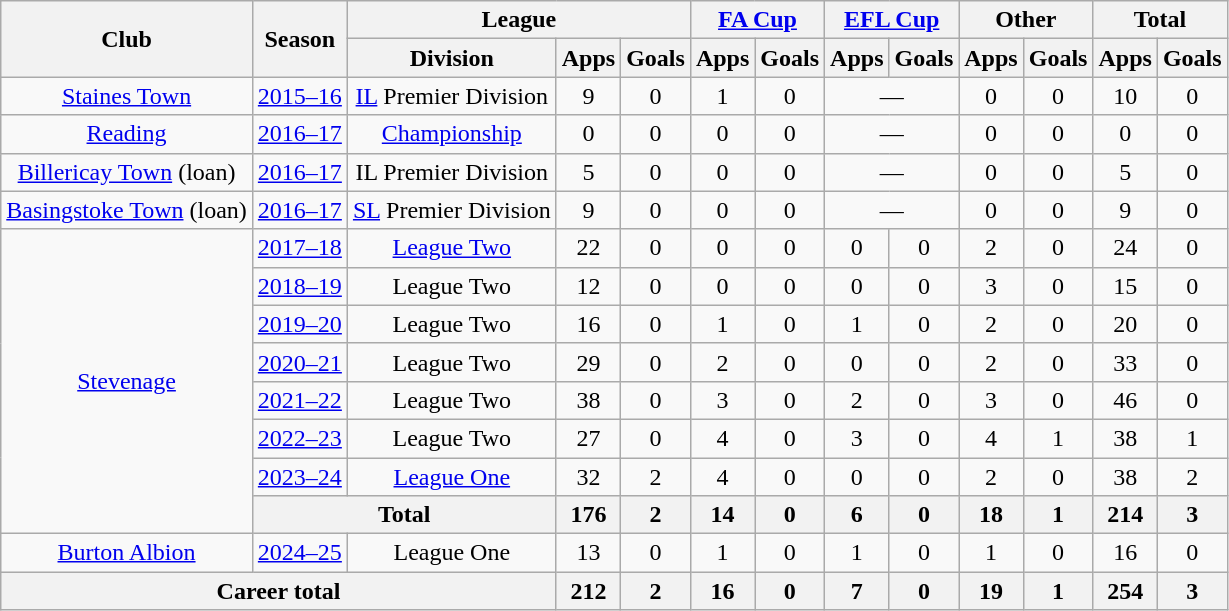<table class="wikitable" style="text-align:center">
<tr>
<th rowspan="2">Club</th>
<th rowspan="2">Season</th>
<th colspan="3">League</th>
<th colspan="2"><a href='#'>FA Cup</a></th>
<th colspan="2"><a href='#'>EFL Cup</a></th>
<th colspan="2">Other</th>
<th colspan="2">Total</th>
</tr>
<tr>
<th>Division</th>
<th>Apps</th>
<th>Goals</th>
<th>Apps</th>
<th>Goals</th>
<th>Apps</th>
<th>Goals</th>
<th>Apps</th>
<th>Goals</th>
<th>Apps</th>
<th>Goals</th>
</tr>
<tr>
<td><a href='#'>Staines Town</a></td>
<td><a href='#'>2015–16</a></td>
<td><a href='#'>IL</a> Premier Division</td>
<td>9</td>
<td>0</td>
<td>1</td>
<td>0</td>
<td colspan="2">—</td>
<td>0</td>
<td>0</td>
<td>10</td>
<td>0</td>
</tr>
<tr>
<td><a href='#'>Reading</a></td>
<td><a href='#'>2016–17</a></td>
<td><a href='#'>Championship</a></td>
<td>0</td>
<td>0</td>
<td>0</td>
<td>0</td>
<td colspan="2">—</td>
<td>0</td>
<td>0</td>
<td>0</td>
<td>0</td>
</tr>
<tr>
<td><a href='#'>Billericay Town</a> (loan)</td>
<td><a href='#'>2016–17</a></td>
<td>IL Premier Division</td>
<td>5</td>
<td>0</td>
<td>0</td>
<td>0</td>
<td colspan="2">—</td>
<td>0</td>
<td>0</td>
<td>5</td>
<td>0</td>
</tr>
<tr>
<td><a href='#'>Basingstoke Town</a> (loan)</td>
<td><a href='#'>2016–17</a></td>
<td><a href='#'>SL</a> Premier Division</td>
<td>9</td>
<td>0</td>
<td>0</td>
<td>0</td>
<td colspan="2">—</td>
<td>0</td>
<td>0</td>
<td>9</td>
<td>0</td>
</tr>
<tr>
<td rowspan="8"><a href='#'>Stevenage</a></td>
<td><a href='#'>2017–18</a></td>
<td><a href='#'>League Two</a></td>
<td>22</td>
<td>0</td>
<td>0</td>
<td>0</td>
<td>0</td>
<td>0</td>
<td>2</td>
<td>0</td>
<td>24</td>
<td>0</td>
</tr>
<tr>
<td><a href='#'>2018–19</a></td>
<td>League Two</td>
<td>12</td>
<td>0</td>
<td>0</td>
<td>0</td>
<td>0</td>
<td>0</td>
<td>3</td>
<td>0</td>
<td>15</td>
<td>0</td>
</tr>
<tr>
<td><a href='#'>2019–20</a></td>
<td>League Two</td>
<td>16</td>
<td>0</td>
<td>1</td>
<td>0</td>
<td>1</td>
<td>0</td>
<td>2</td>
<td>0</td>
<td>20</td>
<td>0</td>
</tr>
<tr>
<td><a href='#'>2020–21</a></td>
<td>League Two</td>
<td>29</td>
<td>0</td>
<td>2</td>
<td>0</td>
<td>0</td>
<td>0</td>
<td>2</td>
<td>0</td>
<td>33</td>
<td>0</td>
</tr>
<tr>
<td><a href='#'>2021–22</a></td>
<td>League Two</td>
<td>38</td>
<td>0</td>
<td>3</td>
<td>0</td>
<td>2</td>
<td>0</td>
<td>3</td>
<td>0</td>
<td>46</td>
<td>0</td>
</tr>
<tr>
<td><a href='#'>2022–23</a></td>
<td>League Two</td>
<td>27</td>
<td>0</td>
<td>4</td>
<td>0</td>
<td>3</td>
<td>0</td>
<td>4</td>
<td>1</td>
<td>38</td>
<td>1</td>
</tr>
<tr>
<td><a href='#'>2023–24</a></td>
<td><a href='#'>League One</a></td>
<td>32</td>
<td>2</td>
<td>4</td>
<td>0</td>
<td>0</td>
<td>0</td>
<td>2</td>
<td>0</td>
<td>38</td>
<td>2</td>
</tr>
<tr>
<th colspan=2>Total</th>
<th>176</th>
<th>2</th>
<th>14</th>
<th>0</th>
<th>6</th>
<th>0</th>
<th>18</th>
<th>1</th>
<th>214</th>
<th>3</th>
</tr>
<tr>
<td><a href='#'>Burton Albion</a></td>
<td><a href='#'>2024–25</a></td>
<td>League One</td>
<td>13</td>
<td>0</td>
<td>1</td>
<td>0</td>
<td>1</td>
<td>0</td>
<td>1</td>
<td>0</td>
<td>16</td>
<td>0</td>
</tr>
<tr>
<th colspan=3>Career total</th>
<th>212</th>
<th>2</th>
<th>16</th>
<th>0</th>
<th>7</th>
<th>0</th>
<th>19</th>
<th>1</th>
<th>254</th>
<th>3</th>
</tr>
</table>
